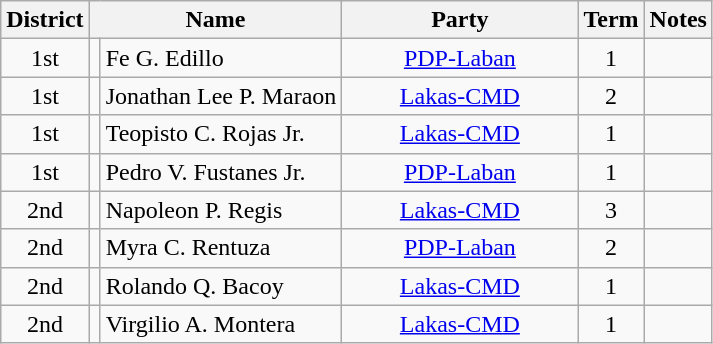<table class="wikitable">
<tr>
<th width=40px>District</th>
<th colspan="2">Name</th>
<th width=150px>Party</th>
<th width=30px>Term</th>
<th>Notes</th>
</tr>
<tr>
<td align=center>1st</td>
<td bgcolor=></td>
<td>Fe G. Edillo</td>
<td align=center><a href='#'>PDP-Laban</a></td>
<td align=center>1</td>
<td></td>
</tr>
<tr>
<td align=center>1st</td>
<td bgcolor=></td>
<td>Jonathan Lee P. Maraon</td>
<td align=center><a href='#'>Lakas-CMD</a></td>
<td align=center>2</td>
<td></td>
</tr>
<tr>
<td align=center>1st</td>
<td bgcolor=></td>
<td>Teopisto C. Rojas Jr.</td>
<td align=center><a href='#'>Lakas-CMD</a></td>
<td align=center>1</td>
<td></td>
</tr>
<tr>
<td align=center>1st</td>
<td bgcolor=></td>
<td>Pedro V. Fustanes Jr.</td>
<td align=center><a href='#'>PDP-Laban</a></td>
<td align=center>1</td>
<td></td>
</tr>
<tr>
<td align=center>2nd</td>
<td bgcolor=></td>
<td>Napoleon P. Regis</td>
<td align=center><a href='#'>Lakas-CMD</a></td>
<td align=center>3</td>
<td></td>
</tr>
<tr>
<td align=center>2nd</td>
<td bgcolor=></td>
<td>Myra C. Rentuza</td>
<td align=center><a href='#'>PDP-Laban</a></td>
<td align=center>2</td>
<td></td>
</tr>
<tr>
<td align=center>2nd</td>
<td bgcolor=></td>
<td>Rolando Q. Bacoy</td>
<td align=center><a href='#'>Lakas-CMD</a></td>
<td align=center>1</td>
<td></td>
</tr>
<tr>
<td align=center>2nd</td>
<td bgcolor=></td>
<td>Virgilio A. Montera</td>
<td align=center><a href='#'>Lakas-CMD</a></td>
<td align=center>1</td>
<td></td>
</tr>
</table>
